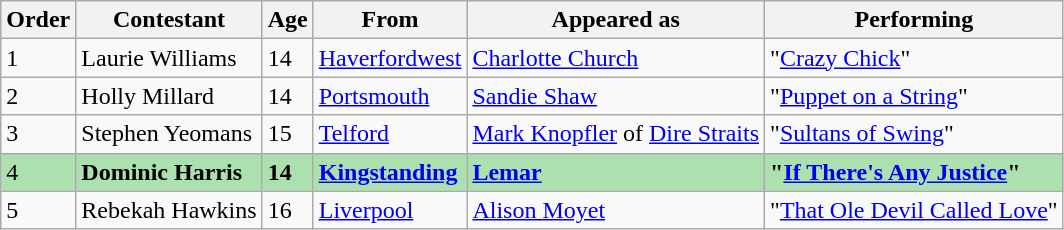<table class="wikitable">
<tr>
<th>Order</th>
<th>Contestant</th>
<th>Age</th>
<th>From</th>
<th>Appeared as</th>
<th>Performing</th>
</tr>
<tr>
<td>1</td>
<td>Laurie Williams</td>
<td>14</td>
<td><a href='#'>Haverfordwest</a></td>
<td><a href='#'>Charlotte Church</a></td>
<td>"<a href='#'>Crazy Chick</a>"</td>
</tr>
<tr>
<td>2</td>
<td>Holly Millard</td>
<td>14</td>
<td><a href='#'>Portsmouth</a></td>
<td><a href='#'>Sandie Shaw</a></td>
<td>"<a href='#'>Puppet on a String</a>"</td>
</tr>
<tr>
<td>3</td>
<td>Stephen Yeomans</td>
<td>15</td>
<td><a href='#'>Telford</a></td>
<td><a href='#'>Mark Knopfler</a> of <a href='#'>Dire Straits</a></td>
<td>"<a href='#'>Sultans of Swing</a>"</td>
</tr>
<tr style="background:#ACE1AF;">
<td>4</td>
<td><strong>Dominic Harris</strong></td>
<td><strong>14</strong></td>
<td><strong><a href='#'>Kingstanding</a></strong></td>
<td><strong><a href='#'>Lemar</a></strong></td>
<td><strong>"<a href='#'>If There's Any Justice</a>"</strong></td>
</tr>
<tr>
<td>5</td>
<td>Rebekah Hawkins</td>
<td>16</td>
<td><a href='#'>Liverpool</a></td>
<td><a href='#'>Alison Moyet</a></td>
<td>"<a href='#'>That Ole Devil Called Love</a>"</td>
</tr>
</table>
